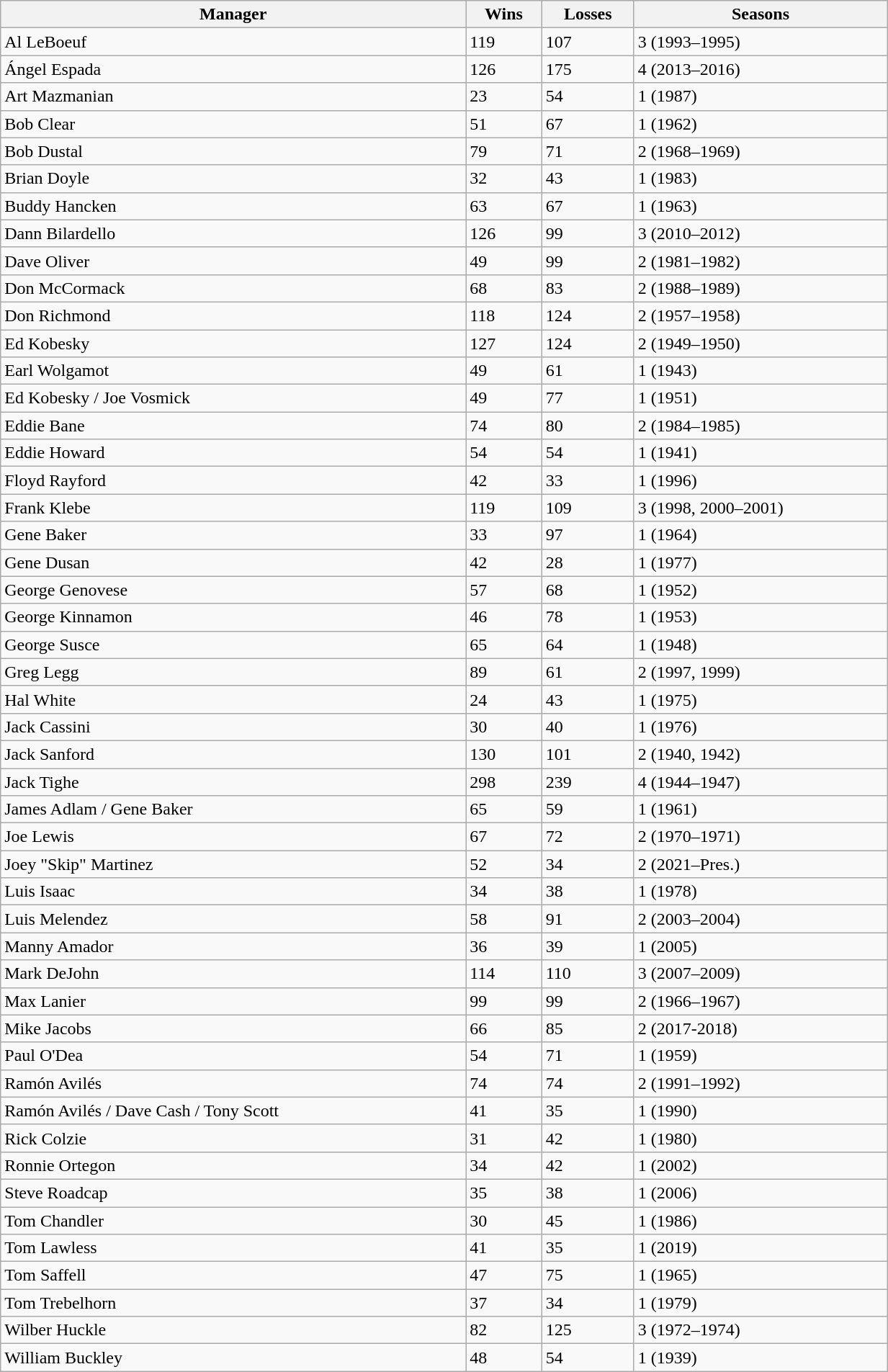<table class="wikitable sortable" style="width:65%; height:200px;" cellpadding="0">
<tr>
<th>Manager</th>
<th>Wins</th>
<th>Losses</th>
<th>Seasons</th>
</tr>
<tr>
<td>Al LeBoeuf</td>
<td>119</td>
<td>107</td>
<td>3 (1993–1995)</td>
</tr>
<tr>
<td>Ángel Espada</td>
<td>126</td>
<td>175</td>
<td>4 (2013–2016)</td>
</tr>
<tr>
<td>Art Mazmanian</td>
<td>23</td>
<td>54</td>
<td>1 (1987)</td>
</tr>
<tr>
<td>Bob Clear</td>
<td>51</td>
<td>67</td>
<td>1 (1962)</td>
</tr>
<tr>
<td>Bob Dustal</td>
<td>79</td>
<td>71</td>
<td>2 (1968–1969)</td>
</tr>
<tr>
<td>Brian Doyle</td>
<td>32</td>
<td>43</td>
<td>1 (1983)</td>
</tr>
<tr>
<td>Buddy Hancken</td>
<td>63</td>
<td>67</td>
<td>1 (1963)</td>
</tr>
<tr>
<td>Dann Bilardello</td>
<td>126</td>
<td>99</td>
<td>3 (2010–2012)</td>
</tr>
<tr>
<td>Dave Oliver</td>
<td>49</td>
<td>99</td>
<td>2 (1981–1982)</td>
</tr>
<tr>
<td>Don McCormack</td>
<td>68</td>
<td>83</td>
<td>2 (1988–1989)</td>
</tr>
<tr>
<td>Don Richmond</td>
<td>118</td>
<td>124</td>
<td>2 (1957–1958)</td>
</tr>
<tr>
<td>Ed Kobesky</td>
<td>127</td>
<td>124</td>
<td>2 (1949–1950)</td>
</tr>
<tr>
<td>Earl Wolgamot</td>
<td>49</td>
<td>61</td>
<td>1 (1943)</td>
</tr>
<tr>
<td>Ed Kobesky / Joe Vosmick</td>
<td>49</td>
<td>77</td>
<td>1 (1951)</td>
</tr>
<tr>
<td>Eddie Bane</td>
<td>74</td>
<td>80</td>
<td>2 (1984–1985)</td>
</tr>
<tr>
<td>Eddie Howard</td>
<td>54</td>
<td>54</td>
<td>1 (1941)</td>
</tr>
<tr>
<td>Floyd Rayford</td>
<td>42</td>
<td>33</td>
<td>1 (1996)</td>
</tr>
<tr>
<td>Frank Klebe</td>
<td>119</td>
<td>109</td>
<td>3 (1998, 2000–2001)</td>
</tr>
<tr>
<td>Gene Baker</td>
<td>33</td>
<td>97</td>
<td>1 (1964)</td>
</tr>
<tr>
<td>Gene Dusan</td>
<td>42</td>
<td>28</td>
<td>1 (1977)</td>
</tr>
<tr>
<td>George Genovese</td>
<td>57</td>
<td>68</td>
<td>1 (1952)</td>
</tr>
<tr>
<td>George Kinnamon</td>
<td>46</td>
<td>78</td>
<td>1 (1953)</td>
</tr>
<tr>
<td>George Susce</td>
<td>65</td>
<td>64</td>
<td>1 (1948)</td>
</tr>
<tr>
<td>Greg Legg</td>
<td>89</td>
<td>61</td>
<td>2 (1997, 1999)</td>
</tr>
<tr>
<td>Hal White</td>
<td>24</td>
<td>43</td>
<td>1 (1975)</td>
</tr>
<tr>
<td>Jack Cassini</td>
<td>30</td>
<td>40</td>
<td>1 (1976)</td>
</tr>
<tr>
<td>Jack Sanford</td>
<td>130</td>
<td>101</td>
<td>2 (1940, 1942)</td>
</tr>
<tr>
<td>Jack Tighe</td>
<td>298</td>
<td>239</td>
<td>4 (1944–1947)</td>
</tr>
<tr>
<td>James Adlam / Gene Baker</td>
<td>65</td>
<td>59</td>
<td>1 (1961)</td>
</tr>
<tr>
<td>Joe Lewis</td>
<td>67</td>
<td>72</td>
<td>2 (1970–1971)</td>
</tr>
<tr>
<td>Joey "Skip" Martinez</td>
<td>52</td>
<td>34</td>
<td>2 (2021–Pres.)</td>
</tr>
<tr>
<td>Luis Isaac</td>
<td>34</td>
<td>38</td>
<td>1 (1978)</td>
</tr>
<tr>
<td>Luis Melendez</td>
<td>58</td>
<td>91</td>
<td>2 (2003–2004)</td>
</tr>
<tr>
<td>Manny Amador</td>
<td>36</td>
<td>39</td>
<td>1 (2005)</td>
</tr>
<tr>
<td>Mark DeJohn</td>
<td>114</td>
<td>110</td>
<td>3 (2007–2009)</td>
</tr>
<tr>
<td>Max Lanier</td>
<td>99</td>
<td>99</td>
<td>2 (1966–1967)</td>
</tr>
<tr>
<td>Mike Jacobs</td>
<td>66</td>
<td>85</td>
<td>2 (2017-2018)</td>
</tr>
<tr>
<td>Paul O'Dea</td>
<td>54</td>
<td>71</td>
<td>1 (1959)</td>
</tr>
<tr>
<td>Ramón Avilés</td>
<td>74</td>
<td>74</td>
<td>2 (1991–1992)</td>
</tr>
<tr>
<td>Ramón Avilés / Dave Cash / Tony Scott</td>
<td>41</td>
<td>35</td>
<td>1 (1990)</td>
</tr>
<tr>
<td>Rick Colzie</td>
<td>31</td>
<td>42</td>
<td>1 (1980)</td>
</tr>
<tr>
<td>Ronnie Ortegon</td>
<td>34</td>
<td>42</td>
<td>1 (2002)</td>
</tr>
<tr>
<td>Steve Roadcap</td>
<td>35</td>
<td>38</td>
<td>1 (2006)</td>
</tr>
<tr>
<td>Tom Chandler</td>
<td>30</td>
<td>45</td>
<td>1 (1986)</td>
</tr>
<tr>
<td>Tom Lawless</td>
<td>41</td>
<td>35</td>
<td>1 (2019)</td>
</tr>
<tr>
<td>Tom Saffell</td>
<td>47</td>
<td>75</td>
<td>1 (1965)</td>
</tr>
<tr>
<td>Tom Trebelhorn</td>
<td>37</td>
<td>34</td>
<td>1 (1979)</td>
</tr>
<tr>
<td>Wilber Huckle</td>
<td>82</td>
<td>125</td>
<td>3 (1972–1974)</td>
</tr>
<tr>
<td>William Buckley</td>
<td>48</td>
<td>54</td>
<td>1 (1939)</td>
</tr>
</table>
